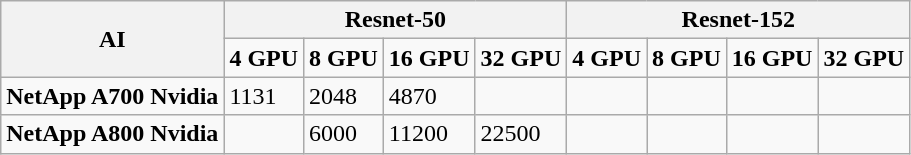<table class="wikitable">
<tr>
<th rowspan="2">AI</th>
<th colspan="4" style="text-align: center; font-weight:bold;">Resnet-50</th>
<th colspan="4" style="text-align: center; font-weight:bold;">Resnet-152</th>
</tr>
<tr style="font-weight:bold;">
<td>4 GPU</td>
<td>8 GPU</td>
<td>16 GPU</td>
<td>32 GPU</td>
<td>4 GPU</td>
<td>8 GPU</td>
<td>16 GPU</td>
<td>32 GPU</td>
</tr>
<tr>
<td style="font-weight:bold;">NetApp A700 Nvidia</td>
<td>1131</td>
<td>2048</td>
<td>4870</td>
<td></td>
<td></td>
<td></td>
<td></td>
<td></td>
</tr>
<tr>
<td style="font-weight:bold;">NetApp A800 Nvidia</td>
<td></td>
<td>6000</td>
<td>11200</td>
<td>22500</td>
<td></td>
<td></td>
<td></td>
<td></td>
</tr>
</table>
